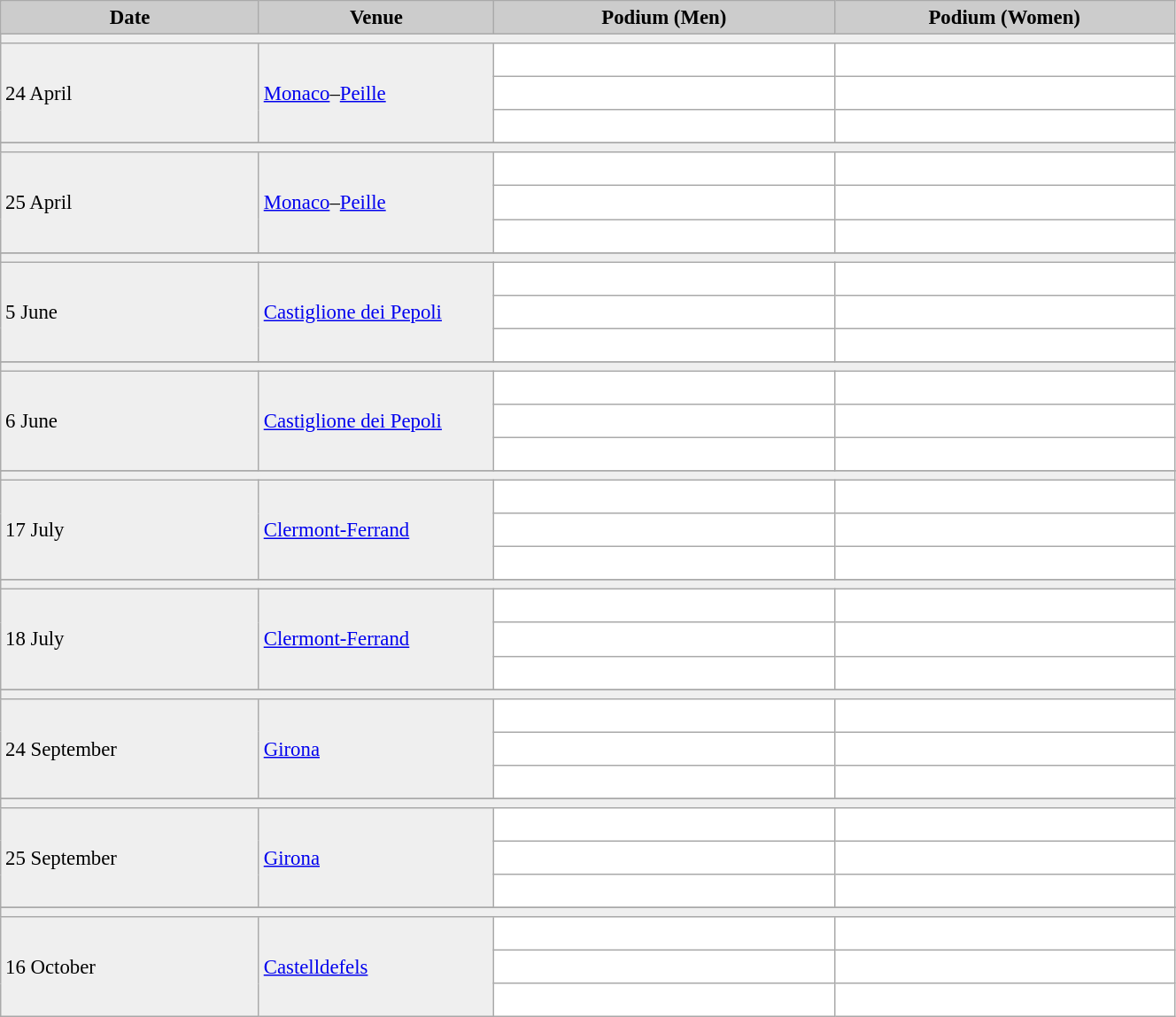<table class="wikitable" width=70% bgcolor="#f7f8ff" cellpadding="3" cellspacing="0" border="1" style="font-size: 95%; border: gray solid 1px; border-collapse: collapse;">
<tr bgcolor="#CCCCCC">
<td align="center"><strong>Date</strong></td>
<td width=20% align="center"><strong>Venue</strong></td>
<td width=29% align="center"><strong>Podium (Men)</strong></td>
<td width=29% align="center"><strong>Podium (Women)</strong></td>
</tr>
<tr bgcolor="#EFEFEF">
<td colspan=4></td>
</tr>
<tr bgcolor="#EFEFEF">
<td rowspan=3>24 April</td>
<td rowspan=3> <a href='#'>Monaco</a>–<a href='#'>Peille</a></td>
<td bgcolor="#ffffff">   </td>
<td bgcolor="#ffffff">   </td>
</tr>
<tr>
<td bgcolor="#ffffff">   </td>
<td bgcolor="#ffffff">   </td>
</tr>
<tr>
<td bgcolor="#ffffff">   </td>
<td bgcolor="#ffffff">   </td>
</tr>
<tr>
</tr>
<tr bgcolor="#EFEFEF">
<td colspan=4></td>
</tr>
<tr bgcolor="#EFEFEF">
<td rowspan=3>25 April</td>
<td rowspan=3> <a href='#'>Monaco</a>–<a href='#'>Peille</a></td>
<td bgcolor="#ffffff">   </td>
<td bgcolor="#ffffff">   </td>
</tr>
<tr>
<td bgcolor="#ffffff">   </td>
<td bgcolor="#ffffff">   </td>
</tr>
<tr>
<td bgcolor="#ffffff">   </td>
<td bgcolor="#ffffff">   </td>
</tr>
<tr>
</tr>
<tr bgcolor="#EFEFEF">
<td colspan=4></td>
</tr>
<tr bgcolor="#EFEFEF">
<td rowspan=3>5 June</td>
<td rowspan=3> <a href='#'>Castiglione dei Pepoli</a></td>
<td bgcolor="#ffffff">   </td>
<td bgcolor="#ffffff">   </td>
</tr>
<tr>
<td bgcolor="#ffffff">   </td>
<td bgcolor="#ffffff">   </td>
</tr>
<tr>
<td bgcolor="#ffffff">   </td>
<td bgcolor="#ffffff">   </td>
</tr>
<tr>
</tr>
<tr bgcolor="#EFEFEF">
<td colspan=4></td>
</tr>
<tr bgcolor="#EFEFEF">
<td rowspan=3>6 June</td>
<td rowspan=3> <a href='#'>Castiglione dei Pepoli</a></td>
<td bgcolor="#ffffff">   </td>
<td bgcolor="#ffffff">   </td>
</tr>
<tr>
<td bgcolor="#ffffff">   </td>
<td bgcolor="#ffffff">   </td>
</tr>
<tr>
<td bgcolor="#ffffff">   </td>
<td bgcolor="#ffffff">   </td>
</tr>
<tr>
</tr>
<tr bgcolor="#EFEFEF">
<td colspan=4></td>
</tr>
<tr bgcolor="#EFEFEF">
<td rowspan=3>17 July</td>
<td rowspan=3> <a href='#'>Clermont-Ferrand</a></td>
<td bgcolor="#ffffff">   </td>
<td bgcolor="#ffffff">   </td>
</tr>
<tr>
<td bgcolor="#ffffff">   </td>
<td bgcolor="#ffffff">   </td>
</tr>
<tr>
<td bgcolor="#ffffff">   </td>
<td bgcolor="#ffffff">   </td>
</tr>
<tr>
</tr>
<tr bgcolor="#EFEFEF">
<td colspan=4></td>
</tr>
<tr bgcolor="#EFEFEF">
<td rowspan=3>18 July</td>
<td rowspan=3> <a href='#'>Clermont-Ferrand</a></td>
<td bgcolor="#ffffff">   </td>
<td bgcolor="#ffffff">   </td>
</tr>
<tr>
<td bgcolor="#ffffff">   </td>
<td bgcolor="#ffffff">   </td>
</tr>
<tr>
<td bgcolor="#ffffff">   </td>
<td bgcolor="#ffffff">   </td>
</tr>
<tr>
</tr>
<tr bgcolor="#EFEFEF">
<td colspan=4></td>
</tr>
<tr bgcolor="#EFEFEF">
<td rowspan=3>24 September</td>
<td rowspan=3> <a href='#'>Girona</a></td>
<td bgcolor="#ffffff">   </td>
<td bgcolor="#ffffff">   </td>
</tr>
<tr>
<td bgcolor="#ffffff">   </td>
<td bgcolor="#ffffff">   </td>
</tr>
<tr>
<td bgcolor="#ffffff">   </td>
<td bgcolor="#ffffff">   </td>
</tr>
<tr>
</tr>
<tr bgcolor="#EFEFEF">
<td colspan=4></td>
</tr>
<tr bgcolor="#EFEFEF">
<td rowspan=3>25 September</td>
<td rowspan=3> <a href='#'>Girona</a></td>
<td bgcolor="#ffffff">   </td>
<td bgcolor="#ffffff">   </td>
</tr>
<tr>
<td bgcolor="#ffffff">   </td>
<td bgcolor="#ffffff">   </td>
</tr>
<tr>
<td bgcolor="#ffffff">   </td>
<td bgcolor="#ffffff">   </td>
</tr>
<tr>
</tr>
<tr bgcolor="#EFEFEF">
<td colspan=4></td>
</tr>
<tr bgcolor="#EFEFEF">
<td rowspan=3>16 October</td>
<td rowspan=3> <a href='#'>Castelldefels</a></td>
<td bgcolor="#ffffff">   </td>
<td bgcolor="#ffffff">   </td>
</tr>
<tr>
<td bgcolor="#ffffff">   </td>
<td bgcolor="#ffffff">   </td>
</tr>
<tr>
<td bgcolor="#ffffff">   </td>
<td bgcolor="#ffffff">   </td>
</tr>
</table>
